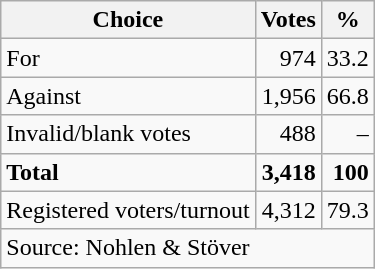<table class=wikitable style=text-align:right>
<tr>
<th>Choice</th>
<th>Votes</th>
<th>%</th>
</tr>
<tr>
<td align=left>For</td>
<td>974</td>
<td>33.2</td>
</tr>
<tr>
<td align=left>Against</td>
<td>1,956</td>
<td>66.8</td>
</tr>
<tr>
<td align=left>Invalid/blank votes</td>
<td>488</td>
<td>–</td>
</tr>
<tr>
<td align=left><strong>Total</strong></td>
<td><strong>3,418</strong></td>
<td><strong>100</strong></td>
</tr>
<tr>
<td align=left>Registered voters/turnout</td>
<td>4,312</td>
<td>79.3</td>
</tr>
<tr>
<td align=left colspan=3>Source: Nohlen & Stöver</td>
</tr>
</table>
